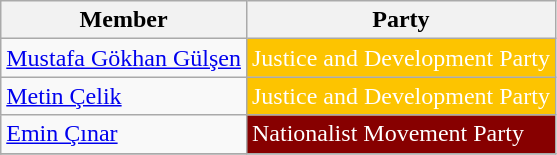<table class="wikitable">
<tr>
<th>Member</th>
<th>Party</th>
</tr>
<tr>
<td><a href='#'>Mustafa Gökhan Gülşen</a></td>
<td style="background:#FDC400; color:white">Justice and Development Party</td>
</tr>
<tr>
<td><a href='#'>Metin Çelik</a></td>
<td style="background:#FDC400; color:white">Justice and Development Party</td>
</tr>
<tr>
<td><a href='#'>Emin Çınar</a></td>
<td style="background:#870000; color:white">Nationalist Movement Party</td>
</tr>
<tr>
</tr>
</table>
